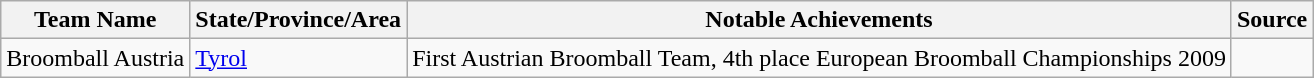<table class="wikitable">
<tr>
<th>Team Name</th>
<th>State/Province/Area</th>
<th>Notable Achievements</th>
<th>Source</th>
</tr>
<tr>
<td>Broomball Austria</td>
<td> <a href='#'>Tyrol</a></td>
<td>First Austrian Broomball Team, 4th place European Broomball Championships 2009</td>
<td></td>
</tr>
</table>
